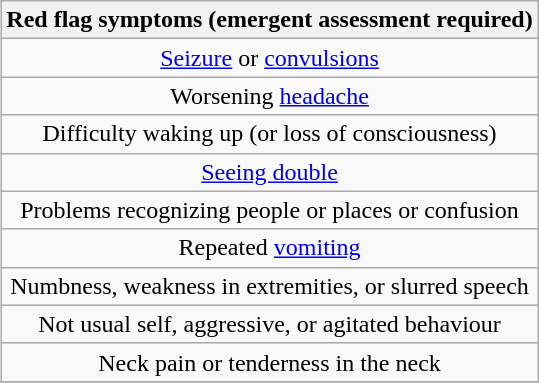<table class="wikitable" style="float: right; margin-left:15px; text-align:center">
<tr>
<th>Red flag symptoms (emergent assessment required)</th>
</tr>
<tr>
<td><a href='#'>Seizure</a> or <a href='#'>convulsions</a></td>
</tr>
<tr>
<td>Worsening <a href='#'>headache</a></td>
</tr>
<tr>
<td>Difficulty waking up (or loss of consciousness)</td>
</tr>
<tr>
<td><a href='#'>Seeing double</a></td>
</tr>
<tr>
<td>Problems recognizing people or places or confusion</td>
</tr>
<tr>
<td>Repeated <a href='#'>vomiting</a></td>
</tr>
<tr>
<td>Numbness, weakness in extremities, or slurred speech</td>
</tr>
<tr>
<td>Not usual self, aggressive, or agitated behaviour</td>
</tr>
<tr>
<td>Neck pain or tenderness in the neck</td>
</tr>
<tr>
</tr>
</table>
